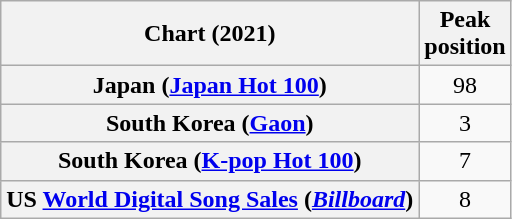<table class="wikitable sortable plainrowheaders" style="text-align:center">
<tr>
<th scope="col">Chart (2021)</th>
<th scope="col">Peak<br>position</th>
</tr>
<tr>
<th scope="row">Japan (<a href='#'>Japan Hot 100</a>)</th>
<td>98</td>
</tr>
<tr>
<th scope="row">South Korea (<a href='#'>Gaon</a>)</th>
<td>3</td>
</tr>
<tr>
<th scope="row">South Korea (<a href='#'>K-pop Hot 100</a>)</th>
<td>7</td>
</tr>
<tr>
<th scope="row">US <a href='#'>World Digital Song Sales</a> (<em><a href='#'>Billboard</a></em>)</th>
<td>8</td>
</tr>
</table>
